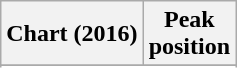<table class="wikitable sortable plainrowheaders" style="text-align:center">
<tr>
<th scope="col">Chart (2016)</th>
<th scope="col">Peak<br> position</th>
</tr>
<tr>
</tr>
<tr>
</tr>
<tr>
</tr>
<tr>
</tr>
<tr>
</tr>
<tr>
</tr>
</table>
